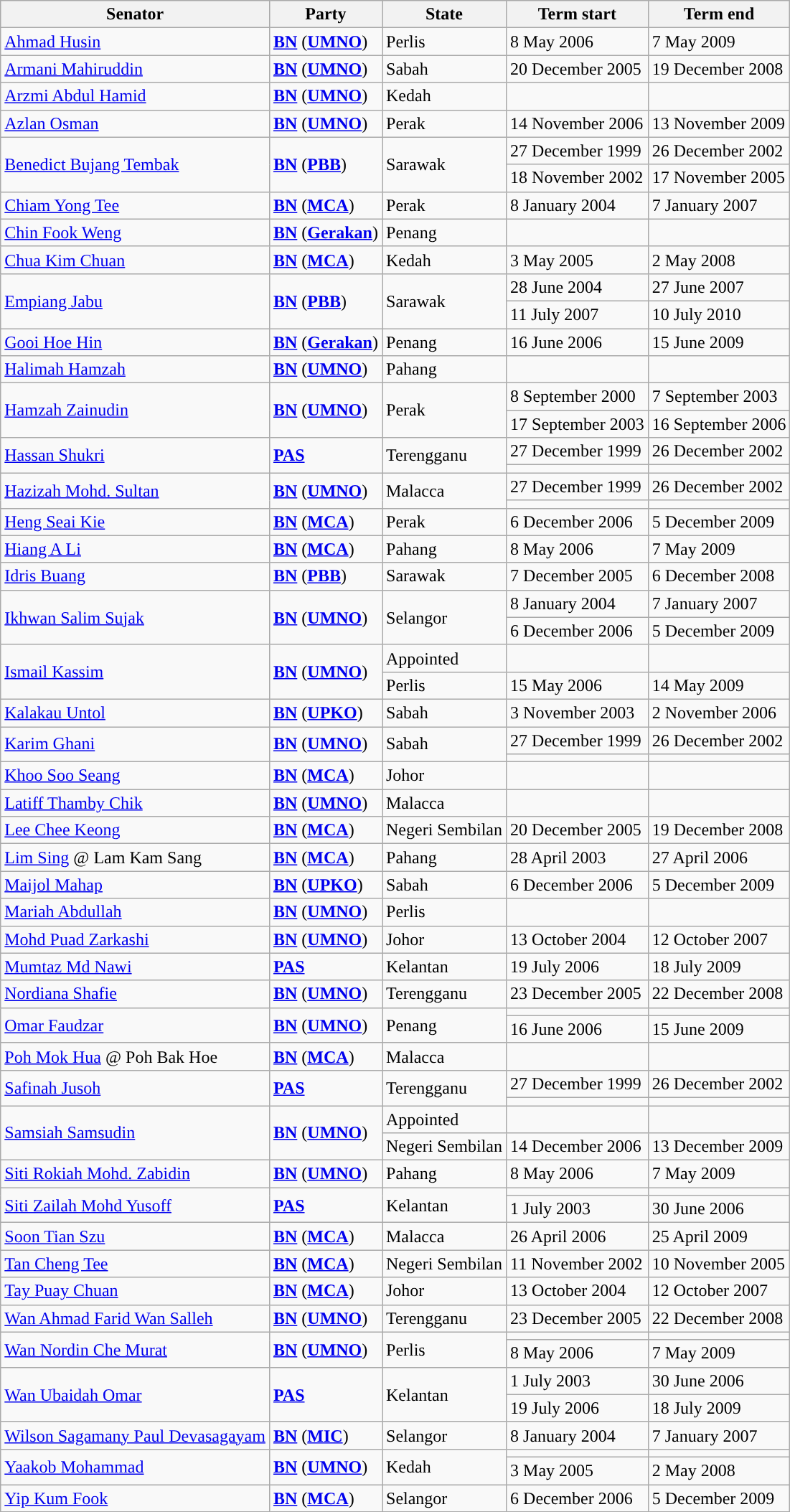<table class="wikitable sortable">
<tr>
<th>Senator</th>
<th>Party</th>
<th>State</th>
<th>Term start</th>
<th>Term end</th>
</tr>
<tr>
<td><a href='#'>Ahmad Husin</a></td>
<td><strong><a href='#'>BN</a></strong> (<strong><a href='#'>UMNO</a></strong>)</td>
<td>Perlis</td>
<td>8 May 2006</td>
<td>7 May 2009</td>
</tr>
<tr>
<td><a href='#'>Armani Mahiruddin</a></td>
<td><strong><a href='#'>BN</a></strong> (<strong><a href='#'>UMNO</a></strong>)</td>
<td>Sabah</td>
<td>20 December 2005</td>
<td>19 December 2008</td>
</tr>
<tr>
<td><a href='#'>Arzmi Abdul Hamid</a></td>
<td><strong><a href='#'>BN</a></strong> (<strong><a href='#'>UMNO</a></strong>)</td>
<td>Kedah</td>
<td></td>
<td></td>
</tr>
<tr>
<td><a href='#'>Azlan Osman</a></td>
<td><strong><a href='#'>BN</a></strong> (<strong><a href='#'>UMNO</a></strong>)</td>
<td>Perak</td>
<td>14 November 2006</td>
<td>13 November 2009</td>
</tr>
<tr>
<td rowspan=2><a href='#'>Benedict Bujang Tembak</a></td>
<td rowspan=2><strong><a href='#'>BN</a></strong> (<strong><a href='#'>PBB</a></strong>)</td>
<td rowspan=2>Sarawak</td>
<td>27 December 1999</td>
<td>26 December 2002</td>
</tr>
<tr>
<td>18 November 2002</td>
<td>17 November 2005</td>
</tr>
<tr>
<td><a href='#'>Chiam Yong Tee</a></td>
<td><strong><a href='#'>BN</a></strong> (<strong><a href='#'>MCA</a></strong>)</td>
<td>Perak</td>
<td>8 January 2004</td>
<td>7 January 2007</td>
</tr>
<tr>
<td><a href='#'>Chin Fook Weng</a></td>
<td><strong><a href='#'>BN</a></strong> (<strong><a href='#'>Gerakan</a></strong>)</td>
<td>Penang</td>
<td></td>
<td></td>
</tr>
<tr>
<td><a href='#'>Chua Kim Chuan</a></td>
<td><strong><a href='#'>BN</a></strong> (<strong><a href='#'>MCA</a></strong>)</td>
<td>Kedah</td>
<td>3 May 2005</td>
<td>2 May 2008</td>
</tr>
<tr>
<td rowspan=2><a href='#'>Empiang Jabu</a></td>
<td rowspan=2><strong><a href='#'>BN</a></strong> (<strong><a href='#'>PBB</a></strong>)</td>
<td rowspan=2>Sarawak</td>
<td>28 June 2004</td>
<td>27 June 2007</td>
</tr>
<tr>
<td>11 July 2007</td>
<td>10 July 2010</td>
</tr>
<tr>
<td><a href='#'>Gooi Hoe Hin</a></td>
<td><strong><a href='#'>BN</a></strong> (<strong><a href='#'>Gerakan</a></strong>)</td>
<td>Penang</td>
<td>16 June 2006</td>
<td>15 June 2009</td>
</tr>
<tr>
<td><a href='#'>Halimah Hamzah</a></td>
<td><strong><a href='#'>BN</a></strong> (<strong><a href='#'>UMNO</a></strong>)</td>
<td>Pahang</td>
<td></td>
<td></td>
</tr>
<tr>
<td rowspan=2><a href='#'>Hamzah Zainudin</a></td>
<td rowspan=2><strong><a href='#'>BN</a></strong> (<strong><a href='#'>UMNO</a></strong>)</td>
<td rowspan=2>Perak</td>
<td>8 September 2000</td>
<td>7 September 2003</td>
</tr>
<tr>
<td>17 September 2003</td>
<td>16 September 2006</td>
</tr>
<tr>
<td rowspan=2><a href='#'>Hassan Shukri</a></td>
<td rowspan=2><strong><a href='#'>PAS</a></strong></td>
<td rowspan=2>Terengganu</td>
<td>27 December 1999</td>
<td>26 December 2002</td>
</tr>
<tr>
<td></td>
<td></td>
</tr>
<tr>
<td rowspan=2><a href='#'>Hazizah Mohd. Sultan</a></td>
<td rowspan=2><strong><a href='#'>BN</a></strong> (<strong><a href='#'>UMNO</a></strong>)</td>
<td rowspan=2>Malacca</td>
<td>27 December 1999</td>
<td>26 December 2002</td>
</tr>
<tr>
<td></td>
<td></td>
</tr>
<tr>
<td><a href='#'>Heng Seai Kie</a></td>
<td><strong><a href='#'>BN</a></strong> (<strong><a href='#'>MCA</a></strong>)</td>
<td>Perak</td>
<td>6 December 2006</td>
<td>5 December 2009</td>
</tr>
<tr>
<td><a href='#'>Hiang A Li</a></td>
<td><strong><a href='#'>BN</a></strong> (<strong><a href='#'>MCA</a></strong>)</td>
<td>Pahang</td>
<td>8 May 2006</td>
<td>7 May 2009</td>
</tr>
<tr>
<td><a href='#'>Idris Buang</a></td>
<td><strong><a href='#'>BN</a></strong> (<strong><a href='#'>PBB</a></strong>)</td>
<td>Sarawak</td>
<td>7 December 2005</td>
<td>6 December 2008</td>
</tr>
<tr>
<td rowspan=2><a href='#'>Ikhwan Salim Sujak</a></td>
<td rowspan=2><strong><a href='#'>BN</a></strong> (<strong><a href='#'>UMNO</a></strong>)</td>
<td rowspan=2>Selangor</td>
<td>8 January 2004</td>
<td>7 January 2007</td>
</tr>
<tr>
<td>6 December 2006</td>
<td>5 December 2009</td>
</tr>
<tr>
<td rowspan=2><a href='#'>Ismail Kassim</a></td>
<td rowspan=2><strong><a href='#'>BN</a></strong> (<strong><a href='#'>UMNO</a></strong>)</td>
<td>Appointed</td>
<td></td>
<td></td>
</tr>
<tr>
<td>Perlis</td>
<td>15 May 2006</td>
<td>14 May 2009</td>
</tr>
<tr>
<td><a href='#'>Kalakau Untol</a></td>
<td><strong><a href='#'>BN</a></strong> (<strong><a href='#'>UPKO</a></strong>)</td>
<td>Sabah</td>
<td>3 November 2003</td>
<td>2 November 2006</td>
</tr>
<tr>
<td rowspan=2><a href='#'>Karim Ghani</a></td>
<td rowspan=2><strong><a href='#'>BN</a></strong> (<strong><a href='#'>UMNO</a></strong>)</td>
<td rowspan=2>Sabah</td>
<td>27 December 1999</td>
<td>26 December 2002</td>
</tr>
<tr>
<td></td>
<td></td>
</tr>
<tr>
<td><a href='#'>Khoo Soo Seang</a></td>
<td><strong><a href='#'>BN</a></strong> (<strong><a href='#'>MCA</a></strong>)</td>
<td>Johor</td>
<td></td>
<td></td>
</tr>
<tr>
<td><a href='#'>Latiff Thamby Chik</a></td>
<td><strong><a href='#'>BN</a></strong> (<strong><a href='#'>UMNO</a></strong>)</td>
<td>Malacca</td>
<td></td>
<td></td>
</tr>
<tr>
<td><a href='#'>Lee Chee Keong</a></td>
<td><strong><a href='#'>BN</a></strong> (<strong><a href='#'>MCA</a></strong>)</td>
<td>Negeri Sembilan</td>
<td>20 December 2005</td>
<td>19 December 2008</td>
</tr>
<tr>
<td><a href='#'>Lim Sing</a> @ Lam Kam Sang</td>
<td><strong><a href='#'>BN</a></strong> (<strong><a href='#'>MCA</a></strong>)</td>
<td>Pahang</td>
<td>28 April 2003</td>
<td>27 April 2006</td>
</tr>
<tr>
<td><a href='#'>Maijol Mahap</a></td>
<td><strong><a href='#'>BN</a></strong> (<strong><a href='#'>UPKO</a></strong>)</td>
<td>Sabah</td>
<td>6 December 2006</td>
<td>5 December 2009</td>
</tr>
<tr>
<td><a href='#'>Mariah Abdullah</a></td>
<td><strong><a href='#'>BN</a></strong> (<strong><a href='#'>UMNO</a></strong>)</td>
<td>Perlis</td>
<td></td>
<td></td>
</tr>
<tr>
<td><a href='#'>Mohd Puad Zarkashi</a></td>
<td><strong><a href='#'>BN</a></strong> (<strong><a href='#'>UMNO</a></strong>)</td>
<td>Johor</td>
<td>13 October 2004</td>
<td>12 October 2007</td>
</tr>
<tr>
<td><a href='#'>Mumtaz Md Nawi</a></td>
<td><strong><a href='#'>PAS</a></strong></td>
<td>Kelantan</td>
<td>19 July 2006</td>
<td>18 July 2009</td>
</tr>
<tr>
<td><a href='#'>Nordiana Shafie</a></td>
<td><strong><a href='#'>BN</a></strong> (<strong><a href='#'>UMNO</a></strong>)</td>
<td>Terengganu</td>
<td>23 December 2005</td>
<td>22 December 2008</td>
</tr>
<tr>
<td rowspan=2><a href='#'>Omar Faudzar</a></td>
<td rowspan=2><strong><a href='#'>BN</a></strong> (<strong><a href='#'>UMNO</a></strong>)</td>
<td rowspan=2>Penang</td>
<td></td>
<td></td>
</tr>
<tr>
<td>16 June 2006</td>
<td>15 June 2009</td>
</tr>
<tr>
<td><a href='#'>Poh Mok Hua</a> @ Poh Bak Hoe</td>
<td><strong><a href='#'>BN</a></strong> (<strong><a href='#'>MCA</a></strong>)</td>
<td>Malacca</td>
<td></td>
<td></td>
</tr>
<tr>
<td rowspan=2><a href='#'>Safinah Jusoh</a></td>
<td rowspan=2><strong><a href='#'>PAS</a></strong></td>
<td rowspan=2>Terengganu</td>
<td>27 December 1999</td>
<td>26 December 2002</td>
</tr>
<tr>
<td></td>
<td></td>
</tr>
<tr>
<td rowspan=2><a href='#'>Samsiah Samsudin</a></td>
<td rowspan=2><strong><a href='#'>BN</a></strong> (<strong><a href='#'>UMNO</a></strong>)</td>
<td>Appointed</td>
<td></td>
<td></td>
</tr>
<tr>
<td>Negeri Sembilan</td>
<td>14 December 2006</td>
<td>13 December 2009</td>
</tr>
<tr>
<td><a href='#'>Siti Rokiah Mohd. Zabidin</a></td>
<td><strong><a href='#'>BN</a></strong> (<strong><a href='#'>UMNO</a></strong>)</td>
<td>Pahang</td>
<td>8 May 2006</td>
<td>7 May 2009</td>
</tr>
<tr>
<td rowspan=2><a href='#'>Siti Zailah Mohd Yusoff</a></td>
<td rowspan=2><strong><a href='#'>PAS</a></strong></td>
<td rowspan=2>Kelantan</td>
<td></td>
<td></td>
</tr>
<tr>
<td>1 July 2003</td>
<td>30 June 2006</td>
</tr>
<tr>
<td><a href='#'>Soon Tian Szu</a></td>
<td><strong><a href='#'>BN</a></strong> (<strong><a href='#'>MCA</a></strong>)</td>
<td>Malacca</td>
<td>26 April 2006</td>
<td>25 April 2009</td>
</tr>
<tr>
<td><a href='#'>Tan Cheng Tee</a></td>
<td><strong><a href='#'>BN</a></strong> (<strong><a href='#'>MCA</a></strong>)</td>
<td>Negeri Sembilan</td>
<td>11 November 2002</td>
<td>10 November 2005</td>
</tr>
<tr>
<td><a href='#'>Tay Puay Chuan</a></td>
<td><strong><a href='#'>BN</a></strong> (<strong><a href='#'>MCA</a></strong>)</td>
<td>Johor</td>
<td>13 October 2004</td>
<td>12 October 2007</td>
</tr>
<tr>
<td><a href='#'>Wan Ahmad Farid Wan Salleh</a></td>
<td><strong><a href='#'>BN</a></strong> (<strong><a href='#'>UMNO</a></strong>)</td>
<td>Terengganu</td>
<td>23 December 2005</td>
<td>22 December 2008</td>
</tr>
<tr>
<td rowspan=2><a href='#'>Wan Nordin Che Murat</a></td>
<td rowspan=2><strong><a href='#'>BN</a></strong> (<strong><a href='#'>UMNO</a></strong>)</td>
<td rowspan=2>Perlis</td>
<td></td>
<td></td>
</tr>
<tr>
<td>8 May 2006</td>
<td>7 May 2009</td>
</tr>
<tr>
<td rowspan=2><a href='#'>Wan Ubaidah Omar</a></td>
<td rowspan=2><strong><a href='#'>PAS</a></strong></td>
<td rowspan=2>Kelantan</td>
<td>1 July 2003</td>
<td>30 June 2006</td>
</tr>
<tr>
<td>19 July 2006</td>
<td>18 July 2009</td>
</tr>
<tr>
<td><a href='#'>Wilson Sagamany Paul Devasagayam</a></td>
<td><strong><a href='#'>BN</a></strong> (<strong><a href='#'>MIC</a></strong>)</td>
<td>Selangor</td>
<td>8 January 2004</td>
<td>7 January 2007</td>
</tr>
<tr>
<td rowspan=2><a href='#'>Yaakob Mohammad</a></td>
<td rowspan=2><strong><a href='#'>BN</a></strong> (<strong><a href='#'>UMNO</a></strong>)</td>
<td rowspan=2>Kedah</td>
<td></td>
<td></td>
</tr>
<tr>
<td>3 May 2005</td>
<td>2 May 2008</td>
</tr>
<tr>
<td><a href='#'>Yip Kum Fook</a></td>
<td><strong><a href='#'>BN</a></strong> (<strong><a href='#'>MCA</a></strong>)</td>
<td>Selangor</td>
<td>6 December 2006</td>
<td>5 December 2009</td>
</tr>
</table>
